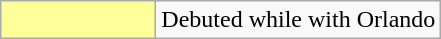<table class="wikitable">
<tr>
<td style="background-color:#FFFF99; border:1px solid #aaaaaa; width:6em"></td>
<td>Debuted while with Orlando</td>
</tr>
</table>
